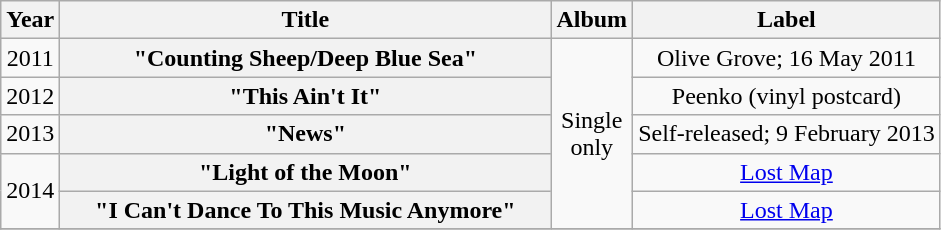<table class="wikitable plainrowheaders" style="text-align:center;">
<tr>
<th scope="col" rowspan="1">Year</th>
<th scope="col" rowspan="1" style="width:20em;">Title</th>
<th scope="col" rowspan="1">Album</th>
<th scope="col" rowspan="1">Label</th>
</tr>
<tr>
<td rowspan="1">2011</td>
<th scope="row">"Counting Sheep/Deep Blue Sea"</th>
<td rowspan="5">Single<br>only</td>
<td>Olive Grove; 16 May 2011</td>
</tr>
<tr>
<td rowspan="1">2012</td>
<th scope="row">"This Ain't It"</th>
<td>Peenko (vinyl postcard)</td>
</tr>
<tr>
<td>2013</td>
<th scope="row">"News"</th>
<td>Self-released; 9 February 2013</td>
</tr>
<tr>
<td rowspan="2">2014</td>
<th scope="row">"Light of the Moon"</th>
<td rowspan="1"><a href='#'>Lost Map</a></td>
</tr>
<tr>
<th scope="row">"I Can't Dance To This Music Anymore"</th>
<td rowspan="1"><a href='#'>Lost Map</a></td>
</tr>
<tr>
</tr>
</table>
